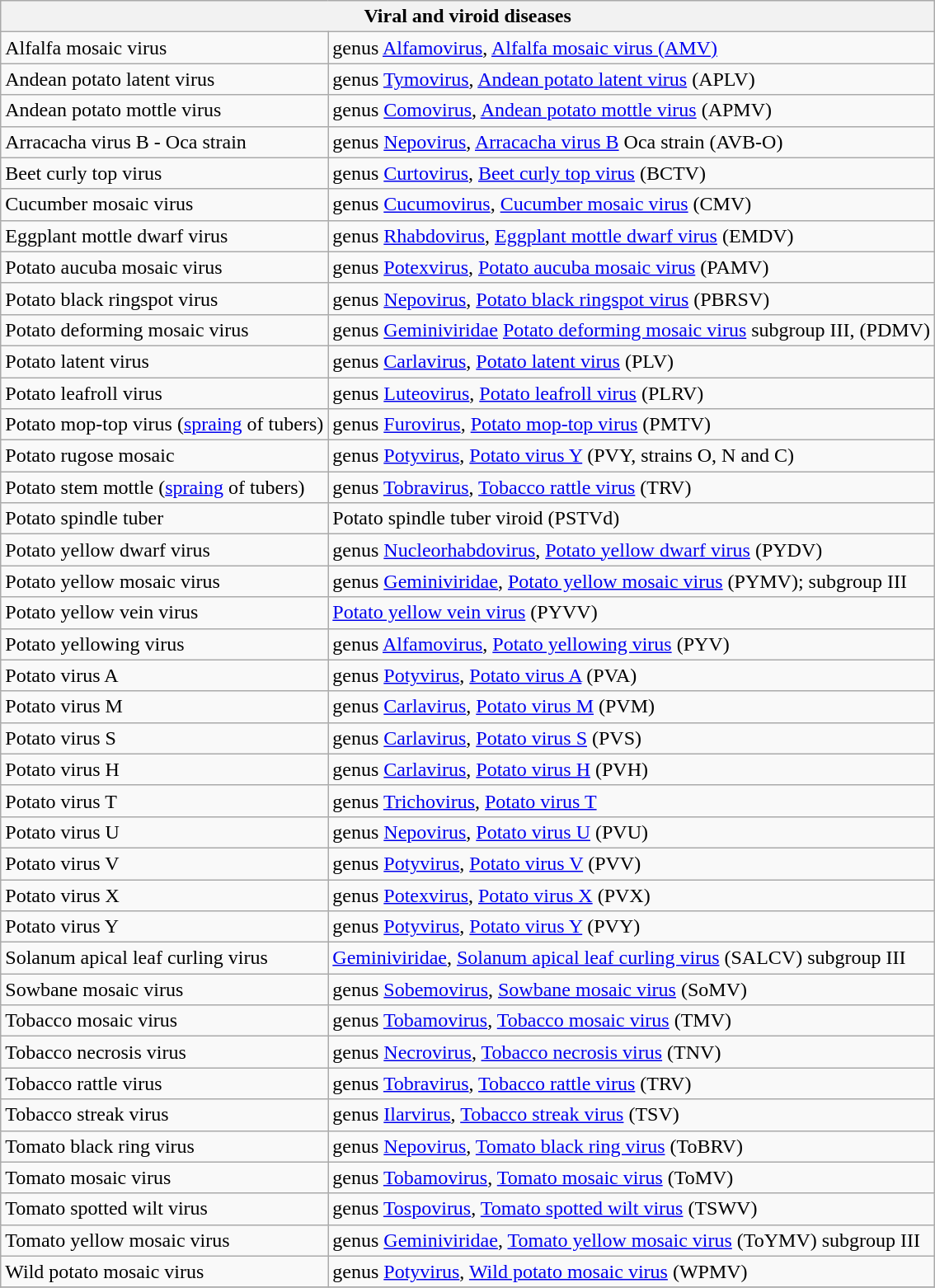<table class="wikitable" style="clear:left">
<tr>
<th colspan=2><strong>Viral and viroid diseases</strong><br></th>
</tr>
<tr>
<td>Alfalfa mosaic virus</td>
<td>genus <a href='#'>Alfamovirus</a>, <a href='#'>Alfalfa mosaic virus (AMV)</a></td>
</tr>
<tr>
<td>Andean potato latent virus</td>
<td>genus <a href='#'>Tymovirus</a>, <a href='#'>Andean potato latent virus</a> (APLV)</td>
</tr>
<tr>
<td>Andean potato mottle virus</td>
<td>genus <a href='#'>Comovirus</a>, <a href='#'>Andean potato mottle virus</a> (APMV)</td>
</tr>
<tr>
<td>Arracacha virus B - Oca strain</td>
<td>genus <a href='#'>Nepovirus</a>, <a href='#'>Arracacha virus B</a> Oca strain (AVB-O)</td>
</tr>
<tr>
<td>Beet curly top virus</td>
<td>genus <a href='#'>Curtovirus</a>, <a href='#'>Beet curly top virus</a> (BCTV)</td>
</tr>
<tr>
<td>Cucumber mosaic virus</td>
<td>genus <a href='#'>Cucumovirus</a>, <a href='#'>Cucumber mosaic virus</a> (CMV)</td>
</tr>
<tr>
<td>Eggplant mottle dwarf virus</td>
<td>genus <a href='#'>Rhabdovirus</a>, <a href='#'>Eggplant mottle dwarf virus</a> (EMDV)</td>
</tr>
<tr>
<td>Potato aucuba mosaic virus</td>
<td>genus <a href='#'>Potexvirus</a>, <a href='#'>Potato aucuba mosaic virus</a> (PAMV)</td>
</tr>
<tr>
<td>Potato black ringspot virus</td>
<td>genus <a href='#'>Nepovirus</a>, <a href='#'>Potato black ringspot virus</a> (PBRSV)</td>
</tr>
<tr>
<td>Potato deforming mosaic virus</td>
<td>genus <a href='#'>Geminiviridae</a> <a href='#'>Potato deforming mosaic virus</a> subgroup III, (PDMV)</td>
</tr>
<tr>
<td>Potato latent virus</td>
<td>genus <a href='#'>Carlavirus</a>, <a href='#'>Potato latent virus</a> (PLV)</td>
</tr>
<tr>
<td>Potato leafroll virus</td>
<td>genus <a href='#'>Luteovirus</a>, <a href='#'>Potato leafroll virus</a> (PLRV)</td>
</tr>
<tr>
<td>Potato mop-top virus (<a href='#'>spraing</a> of tubers)</td>
<td>genus <a href='#'>Furovirus</a>, <a href='#'>Potato mop-top virus</a> (PMTV)</td>
</tr>
<tr>
<td>Potato rugose mosaic</td>
<td>genus <a href='#'>Potyvirus</a>, <a href='#'>Potato virus Y</a> (PVY, strains O, N and C)</td>
</tr>
<tr>
<td>Potato stem mottle (<a href='#'>spraing</a> of tubers)</td>
<td>genus <a href='#'>Tobravirus</a>, <a href='#'>Tobacco rattle virus</a> (TRV)</td>
</tr>
<tr>
<td>Potato spindle tuber</td>
<td>Potato spindle tuber viroid (PSTVd)</td>
</tr>
<tr>
<td>Potato yellow dwarf virus</td>
<td>genus <a href='#'>Nucleorhabdovirus</a>, <a href='#'>Potato yellow dwarf virus</a> (PYDV)</td>
</tr>
<tr>
<td>Potato yellow mosaic virus</td>
<td>genus <a href='#'>Geminiviridae</a>, <a href='#'>Potato yellow mosaic virus</a> (PYMV); subgroup III</td>
</tr>
<tr>
<td>Potato yellow vein virus</td>
<td><a href='#'>Potato yellow vein virus</a> (PYVV)</td>
</tr>
<tr>
<td>Potato yellowing virus</td>
<td>genus <a href='#'>Alfamovirus</a>, <a href='#'>Potato yellowing virus</a> (PYV)</td>
</tr>
<tr>
<td>Potato virus A</td>
<td>genus <a href='#'>Potyvirus</a>, <a href='#'>Potato virus A</a> (PVA)</td>
</tr>
<tr>
<td>Potato virus M</td>
<td>genus <a href='#'>Carlavirus</a>, <a href='#'>Potato virus M</a> (PVM)</td>
</tr>
<tr>
<td>Potato virus S</td>
<td>genus <a href='#'>Carlavirus</a>, <a href='#'>Potato virus S</a> (PVS)</td>
</tr>
<tr>
<td>Potato virus H</td>
<td>genus <a href='#'>Carlavirus</a>, <a href='#'>Potato virus H</a> (PVH)</td>
</tr>
<tr>
<td>Potato virus T</td>
<td>genus <a href='#'>Trichovirus</a>, <a href='#'>Potato virus T</a></td>
</tr>
<tr>
<td>Potato virus U</td>
<td>genus <a href='#'>Nepovirus</a>, <a href='#'>Potato virus U</a> (PVU)</td>
</tr>
<tr>
<td>Potato virus V</td>
<td>genus <a href='#'>Potyvirus</a>, <a href='#'>Potato virus V</a> (PVV)</td>
</tr>
<tr>
<td>Potato virus X</td>
<td>genus <a href='#'>Potexvirus</a>, <a href='#'>Potato virus X</a> (PVX)</td>
</tr>
<tr>
<td>Potato virus Y</td>
<td>genus <a href='#'>Potyvirus</a>, <a href='#'>Potato virus Y</a> (PVY)</td>
</tr>
<tr>
<td>Solanum apical leaf curling virus</td>
<td><a href='#'>Geminiviridae</a>, <a href='#'>Solanum apical leaf curling virus</a> (SALCV) subgroup III</td>
</tr>
<tr>
<td>Sowbane mosaic virus</td>
<td>genus <a href='#'>Sobemovirus</a>, <a href='#'>Sowbane mosaic virus</a> (SoMV)</td>
</tr>
<tr>
<td>Tobacco mosaic virus</td>
<td>genus <a href='#'>Tobamovirus</a>, <a href='#'>Tobacco mosaic virus</a> (TMV)</td>
</tr>
<tr>
<td>Tobacco necrosis virus</td>
<td>genus <a href='#'>Necrovirus</a>, <a href='#'>Tobacco necrosis virus</a> (TNV)</td>
</tr>
<tr>
<td>Tobacco rattle virus</td>
<td>genus <a href='#'>Tobravirus</a>, <a href='#'>Tobacco rattle virus</a> (TRV)</td>
</tr>
<tr>
<td>Tobacco streak virus</td>
<td>genus <a href='#'>Ilarvirus</a>, <a href='#'>Tobacco streak virus</a> (TSV)</td>
</tr>
<tr>
<td>Tomato black ring virus</td>
<td>genus <a href='#'>Nepovirus</a>, <a href='#'>Tomato black ring virus</a> (ToBRV)</td>
</tr>
<tr>
<td>Tomato mosaic virus</td>
<td>genus <a href='#'>Tobamovirus</a>, <a href='#'>Tomato mosaic virus</a> (ToMV)</td>
</tr>
<tr>
<td>Tomato spotted wilt virus</td>
<td>genus <a href='#'>Tospovirus</a>, <a href='#'>Tomato spotted wilt virus</a> (TSWV)</td>
</tr>
<tr>
<td>Tomato yellow mosaic virus</td>
<td>genus <a href='#'>Geminiviridae</a>, <a href='#'>Tomato yellow mosaic virus</a> (ToYMV) subgroup III</td>
</tr>
<tr>
<td>Wild potato mosaic virus</td>
<td>genus <a href='#'>Potyvirus</a>, <a href='#'>Wild potato mosaic virus</a> (WPMV)</td>
</tr>
<tr>
</tr>
</table>
